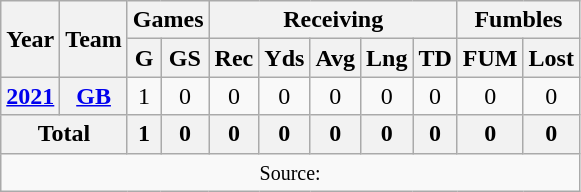<table class="wikitable" style="text-align:center">
<tr>
<th rowspan="2">Year</th>
<th rowspan="2">Team</th>
<th colspan="2">Games</th>
<th colspan="5">Receiving</th>
<th colspan="2">Fumbles</th>
</tr>
<tr>
<th>G</th>
<th>GS</th>
<th>Rec</th>
<th>Yds</th>
<th>Avg</th>
<th>Lng</th>
<th>TD</th>
<th>FUM</th>
<th>Lost</th>
</tr>
<tr>
<th><a href='#'>2021</a></th>
<th><a href='#'>GB</a></th>
<td>1</td>
<td>0</td>
<td>0</td>
<td>0</td>
<td>0</td>
<td>0</td>
<td>0</td>
<td>0</td>
<td>0</td>
</tr>
<tr>
<th colspan="2">Total</th>
<th>1</th>
<th>0</th>
<th>0</th>
<th>0</th>
<th>0</th>
<th>0</th>
<th>0</th>
<th>0</th>
<th>0</th>
</tr>
<tr>
<td colspan="11"><small>Source: </small></td>
</tr>
</table>
